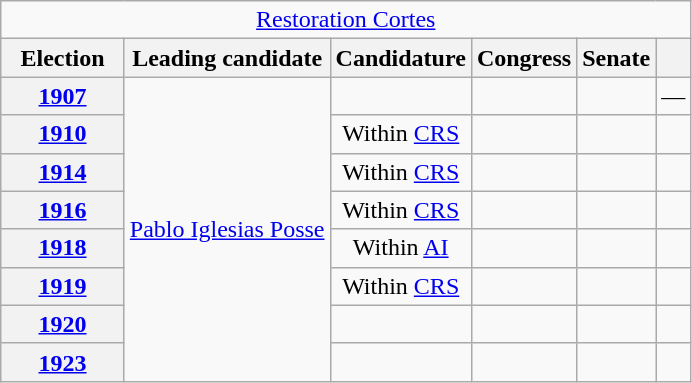<table class="wikitable" style="text-align:right;">
<tr>
<td colspan="6" align="center"><a href='#'>Restoration Cortes</a></td>
</tr>
<tr>
<th style="width:75px;">Election</th>
<th>Leading candidate</th>
<th>Candidature</th>
<th>Congress</th>
<th>Senate</th>
<th></th>
</tr>
<tr>
<th><a href='#'>1907</a></th>
<td rowspan="8" style="text-align:left;"><a href='#'>Pablo Iglesias Posse</a></td>
<td></td>
<td></td>
<td></td>
<td style="text-align:center;">—</td>
</tr>
<tr>
<th><a href='#'>1910</a></th>
<td style="text-align:center;">Within <a href='#'>CRS</a></td>
<td></td>
<td></td>
<td></td>
</tr>
<tr>
<th><a href='#'>1914</a></th>
<td style="text-align:center;">Within <a href='#'>CRS</a></td>
<td></td>
<td></td>
<td></td>
</tr>
<tr>
<th><a href='#'>1916</a></th>
<td style="text-align:center;">Within <a href='#'>CRS</a></td>
<td></td>
<td></td>
<td></td>
</tr>
<tr>
<th><a href='#'>1918</a></th>
<td style="text-align:center;">Within <a href='#'>AI</a></td>
<td></td>
<td></td>
<td></td>
</tr>
<tr>
<th><a href='#'>1919</a></th>
<td style="text-align:center;">Within <a href='#'>CRS</a></td>
<td></td>
<td></td>
<td></td>
</tr>
<tr>
<th><a href='#'>1920</a></th>
<td></td>
<td></td>
<td></td>
<td></td>
</tr>
<tr>
<th><a href='#'>1923</a></th>
<td></td>
<td></td>
<td></td>
<td></td>
</tr>
</table>
